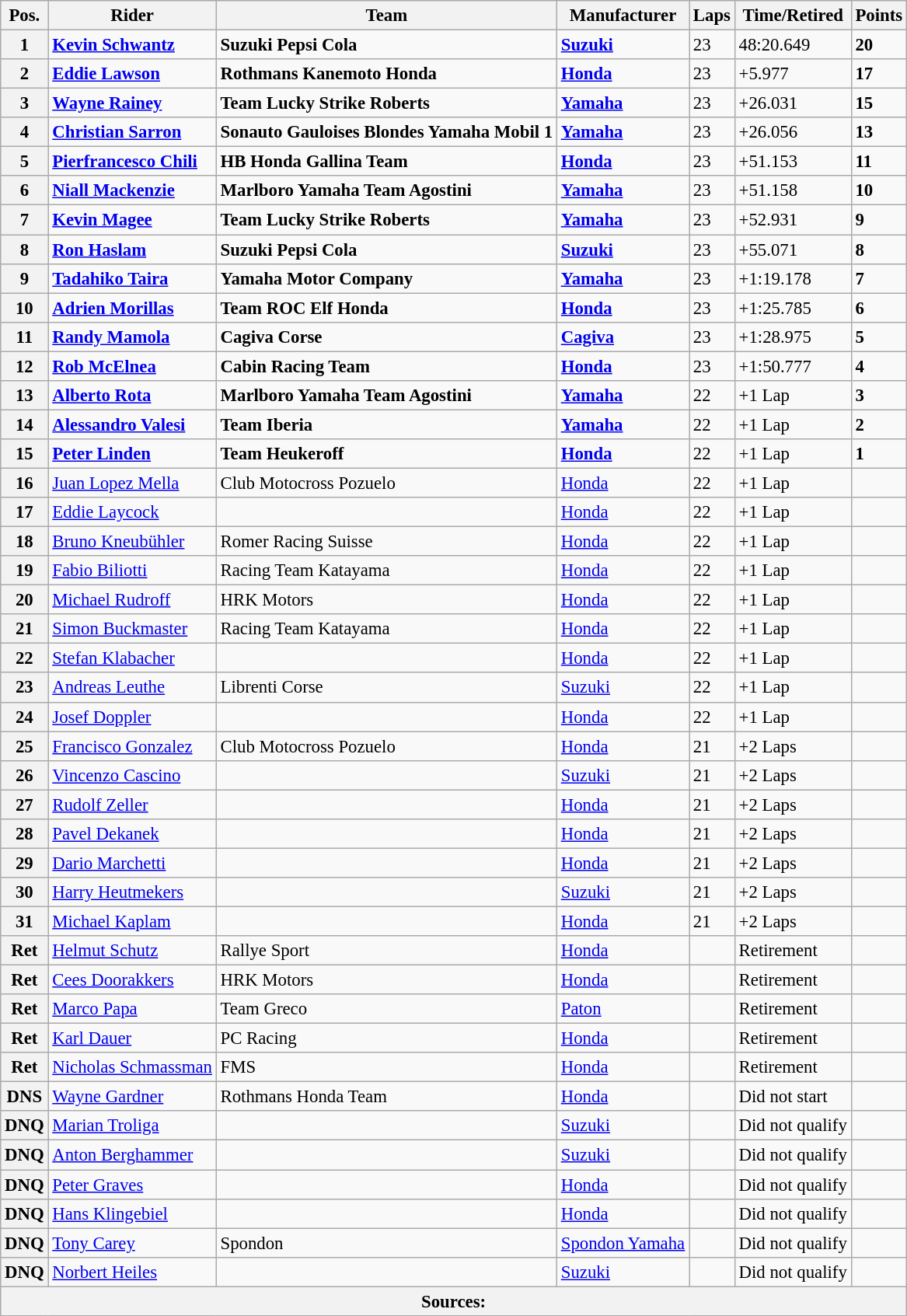<table class="wikitable" style="font-size: 95%;">
<tr>
<th>Pos.</th>
<th>Rider</th>
<th>Team</th>
<th>Manufacturer</th>
<th>Laps</th>
<th>Time/Retired</th>
<th>Points</th>
</tr>
<tr>
<th>1</th>
<td> <strong><a href='#'>Kevin Schwantz</a></strong></td>
<td><strong>Suzuki Pepsi Cola</strong></td>
<td><strong><a href='#'>Suzuki</a></strong></td>
<td>23</td>
<td>48:20.649</td>
<td><strong>20</strong></td>
</tr>
<tr>
<th>2</th>
<td> <strong><a href='#'>Eddie Lawson</a></strong></td>
<td><strong>Rothmans Kanemoto Honda</strong></td>
<td><strong><a href='#'>Honda</a></strong></td>
<td>23</td>
<td>+5.977</td>
<td><strong>17</strong></td>
</tr>
<tr>
<th>3</th>
<td> <strong><a href='#'>Wayne Rainey</a></strong></td>
<td><strong>Team Lucky Strike Roberts</strong></td>
<td><strong><a href='#'>Yamaha</a></strong></td>
<td>23</td>
<td>+26.031</td>
<td><strong>15</strong></td>
</tr>
<tr>
<th>4</th>
<td> <strong><a href='#'>Christian Sarron</a></strong></td>
<td><strong>Sonauto Gauloises Blondes Yamaha Mobil 1</strong></td>
<td><strong><a href='#'>Yamaha</a></strong></td>
<td>23</td>
<td>+26.056</td>
<td><strong>13</strong></td>
</tr>
<tr>
<th>5</th>
<td> <strong><a href='#'>Pierfrancesco Chili</a></strong></td>
<td><strong>HB Honda Gallina Team</strong></td>
<td><strong><a href='#'>Honda</a></strong></td>
<td>23</td>
<td>+51.153</td>
<td><strong>11</strong></td>
</tr>
<tr>
<th>6</th>
<td> <strong><a href='#'>Niall Mackenzie</a></strong></td>
<td><strong>Marlboro Yamaha Team Agostini</strong></td>
<td><strong><a href='#'>Yamaha</a></strong></td>
<td>23</td>
<td>+51.158</td>
<td><strong>10</strong></td>
</tr>
<tr>
<th>7</th>
<td> <strong><a href='#'>Kevin Magee</a></strong></td>
<td><strong>Team Lucky Strike Roberts</strong></td>
<td><strong><a href='#'>Yamaha</a></strong></td>
<td>23</td>
<td>+52.931</td>
<td><strong>9</strong></td>
</tr>
<tr>
<th>8</th>
<td> <strong><a href='#'>Ron Haslam</a></strong></td>
<td><strong>Suzuki Pepsi Cola</strong></td>
<td><strong><a href='#'>Suzuki</a></strong></td>
<td>23</td>
<td>+55.071</td>
<td><strong>8</strong></td>
</tr>
<tr>
<th>9</th>
<td> <strong><a href='#'>Tadahiko Taira</a></strong></td>
<td><strong>Yamaha Motor Company</strong></td>
<td><strong><a href='#'>Yamaha</a></strong></td>
<td>23</td>
<td>+1:19.178</td>
<td><strong>7</strong></td>
</tr>
<tr>
<th>10</th>
<td> <strong><a href='#'>Adrien Morillas</a></strong></td>
<td><strong>Team ROC Elf Honda</strong></td>
<td><strong><a href='#'>Honda</a></strong></td>
<td>23</td>
<td>+1:25.785</td>
<td><strong>6</strong></td>
</tr>
<tr>
<th>11</th>
<td> <strong><a href='#'>Randy Mamola</a></strong></td>
<td><strong>Cagiva Corse</strong></td>
<td><strong><a href='#'>Cagiva</a></strong></td>
<td>23</td>
<td>+1:28.975</td>
<td><strong>5</strong></td>
</tr>
<tr>
<th>12</th>
<td> <strong><a href='#'>Rob McElnea</a></strong></td>
<td><strong>Cabin Racing Team</strong></td>
<td><strong><a href='#'>Honda</a></strong></td>
<td>23</td>
<td>+1:50.777</td>
<td><strong>4</strong></td>
</tr>
<tr>
<th>13</th>
<td> <strong><a href='#'>Alberto Rota</a></strong></td>
<td><strong>Marlboro Yamaha Team Agostini</strong></td>
<td><strong><a href='#'>Yamaha</a></strong></td>
<td>22</td>
<td>+1 Lap</td>
<td><strong>3</strong></td>
</tr>
<tr>
<th>14</th>
<td> <strong><a href='#'>Alessandro Valesi</a></strong></td>
<td><strong>Team Iberia</strong></td>
<td><strong><a href='#'>Yamaha</a></strong></td>
<td>22</td>
<td>+1 Lap</td>
<td><strong>2</strong></td>
</tr>
<tr>
<th>15</th>
<td> <strong><a href='#'>Peter Linden</a></strong></td>
<td><strong>Team Heukeroff</strong></td>
<td><strong><a href='#'>Honda</a></strong></td>
<td>22</td>
<td>+1 Lap</td>
<td><strong>1</strong></td>
</tr>
<tr>
<th>16</th>
<td> <a href='#'>Juan Lopez Mella</a></td>
<td>Club Motocross Pozuelo</td>
<td><a href='#'>Honda</a></td>
<td>22</td>
<td>+1 Lap</td>
<td></td>
</tr>
<tr>
<th>17</th>
<td> <a href='#'>Eddie Laycock</a></td>
<td></td>
<td><a href='#'>Honda</a></td>
<td>22</td>
<td>+1 Lap</td>
<td></td>
</tr>
<tr>
<th>18</th>
<td> <a href='#'>Bruno Kneubühler</a></td>
<td>Romer Racing Suisse</td>
<td><a href='#'>Honda</a></td>
<td>22</td>
<td>+1 Lap</td>
<td></td>
</tr>
<tr>
<th>19</th>
<td> <a href='#'>Fabio Biliotti</a></td>
<td>Racing Team Katayama</td>
<td><a href='#'>Honda</a></td>
<td>22</td>
<td>+1 Lap</td>
<td></td>
</tr>
<tr>
<th>20</th>
<td> <a href='#'>Michael Rudroff</a></td>
<td>HRK Motors</td>
<td><a href='#'>Honda</a></td>
<td>22</td>
<td>+1 Lap</td>
<td></td>
</tr>
<tr>
<th>21</th>
<td> <a href='#'>Simon Buckmaster</a></td>
<td>Racing Team Katayama</td>
<td><a href='#'>Honda</a></td>
<td>22</td>
<td>+1 Lap</td>
<td></td>
</tr>
<tr>
<th>22</th>
<td> <a href='#'>Stefan Klabacher</a></td>
<td></td>
<td><a href='#'>Honda</a></td>
<td>22</td>
<td>+1 Lap</td>
<td></td>
</tr>
<tr>
<th>23</th>
<td> <a href='#'>Andreas Leuthe</a></td>
<td>Librenti Corse</td>
<td><a href='#'>Suzuki</a></td>
<td>22</td>
<td>+1 Lap</td>
<td></td>
</tr>
<tr>
<th>24</th>
<td> <a href='#'>Josef Doppler</a></td>
<td></td>
<td><a href='#'>Honda</a></td>
<td>22</td>
<td>+1 Lap</td>
<td></td>
</tr>
<tr>
<th>25</th>
<td> <a href='#'>Francisco Gonzalez</a></td>
<td>Club Motocross Pozuelo</td>
<td><a href='#'>Honda</a></td>
<td>21</td>
<td>+2 Laps</td>
<td></td>
</tr>
<tr>
<th>26</th>
<td> <a href='#'>Vincenzo Cascino</a></td>
<td></td>
<td><a href='#'>Suzuki</a></td>
<td>21</td>
<td>+2 Laps</td>
<td></td>
</tr>
<tr>
<th>27</th>
<td> <a href='#'>Rudolf Zeller</a></td>
<td></td>
<td><a href='#'>Honda</a></td>
<td>21</td>
<td>+2 Laps</td>
<td></td>
</tr>
<tr>
<th>28</th>
<td> <a href='#'>Pavel Dekanek</a></td>
<td></td>
<td><a href='#'>Honda</a></td>
<td>21</td>
<td>+2 Laps</td>
<td></td>
</tr>
<tr>
<th>29</th>
<td> <a href='#'>Dario Marchetti</a></td>
<td></td>
<td><a href='#'>Honda</a></td>
<td>21</td>
<td>+2 Laps</td>
<td></td>
</tr>
<tr>
<th>30</th>
<td> <a href='#'>Harry Heutmekers</a></td>
<td></td>
<td><a href='#'>Suzuki</a></td>
<td>21</td>
<td>+2 Laps</td>
<td></td>
</tr>
<tr>
<th>31</th>
<td> <a href='#'>Michael Kaplam</a></td>
<td></td>
<td><a href='#'>Honda</a></td>
<td>21</td>
<td>+2 Laps</td>
<td></td>
</tr>
<tr>
<th>Ret</th>
<td> <a href='#'>Helmut Schutz</a></td>
<td>Rallye Sport</td>
<td><a href='#'>Honda</a></td>
<td></td>
<td>Retirement</td>
<td></td>
</tr>
<tr>
<th>Ret</th>
<td> <a href='#'>Cees Doorakkers</a></td>
<td>HRK Motors</td>
<td><a href='#'>Honda</a></td>
<td></td>
<td>Retirement</td>
<td></td>
</tr>
<tr>
<th>Ret</th>
<td> <a href='#'>Marco Papa</a></td>
<td>Team Greco</td>
<td><a href='#'>Paton</a></td>
<td></td>
<td>Retirement</td>
<td></td>
</tr>
<tr>
<th>Ret</th>
<td> <a href='#'>Karl Dauer</a></td>
<td>PC Racing</td>
<td><a href='#'>Honda</a></td>
<td></td>
<td>Retirement</td>
<td></td>
</tr>
<tr>
<th>Ret</th>
<td> <a href='#'>Nicholas Schmassman</a></td>
<td>FMS</td>
<td><a href='#'>Honda</a></td>
<td></td>
<td>Retirement</td>
<td></td>
</tr>
<tr>
<th>DNS</th>
<td> <a href='#'>Wayne Gardner</a></td>
<td>Rothmans Honda Team</td>
<td><a href='#'>Honda</a></td>
<td></td>
<td>Did not start</td>
<td></td>
</tr>
<tr>
<th>DNQ</th>
<td> <a href='#'>Marian Troliga</a></td>
<td></td>
<td><a href='#'>Suzuki</a></td>
<td></td>
<td>Did not qualify</td>
<td></td>
</tr>
<tr>
<th>DNQ</th>
<td> <a href='#'>Anton Berghammer</a></td>
<td></td>
<td><a href='#'>Suzuki</a></td>
<td></td>
<td>Did not qualify</td>
<td></td>
</tr>
<tr>
<th>DNQ</th>
<td> <a href='#'>Peter Graves</a></td>
<td></td>
<td><a href='#'>Honda</a></td>
<td></td>
<td>Did not qualify</td>
<td></td>
</tr>
<tr>
<th>DNQ</th>
<td> <a href='#'>Hans Klingebiel</a></td>
<td></td>
<td><a href='#'>Honda</a></td>
<td></td>
<td>Did not qualify</td>
<td></td>
</tr>
<tr>
<th>DNQ</th>
<td> <a href='#'>Tony Carey</a></td>
<td>Spondon</td>
<td><a href='#'>Spondon Yamaha</a></td>
<td></td>
<td>Did not qualify</td>
<td></td>
</tr>
<tr>
<th>DNQ</th>
<td> <a href='#'>Norbert Heiles</a></td>
<td></td>
<td><a href='#'>Suzuki</a></td>
<td></td>
<td>Did not qualify</td>
<td></td>
</tr>
<tr>
<th colspan="9">Sources:</th>
</tr>
</table>
